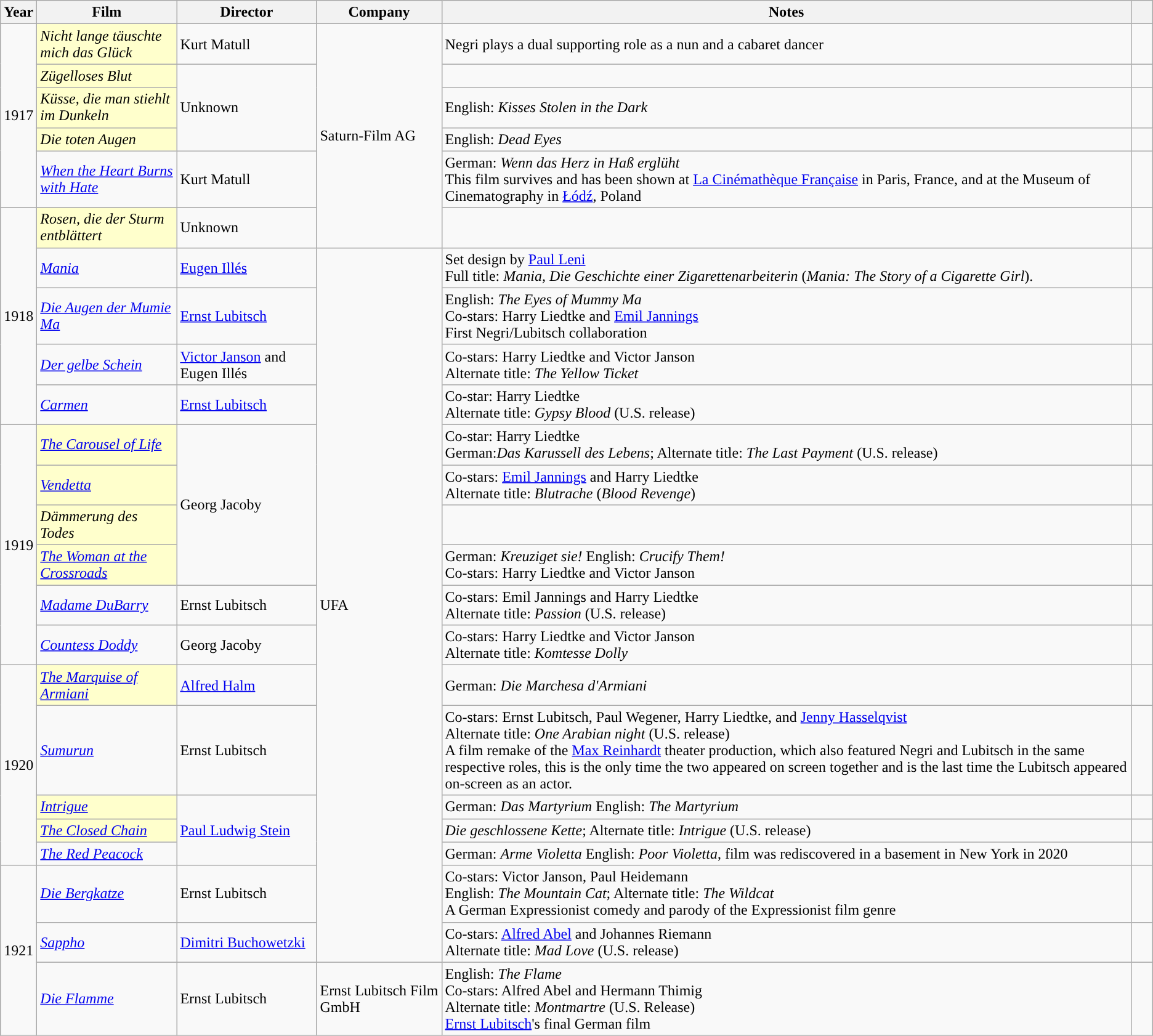<table class="wikitable unsortable">
<tr>
<th scope="col" style="width: 1em;">Year</th>
<th scope="col" style="width: 9em;">Film</th>
<th scope="col" style="width: 9em;">Director</th>
<th scope="col" style="width: 8em;">Company</th>
<th scope="col">Notes</th>
<th scope="col" style='width:1em;"'></th>
</tr>
<tr>
<td rowspan="5">1917</td>
<td style="background:#ffc;"><em>Nicht lange täuschte mich das Glück</em> </td>
<td>Kurt Matull</td>
<td rowspan="6">Saturn-Film AG</td>
<td>Negri plays a dual supporting role as a nun and a cabaret dancer</td>
<td align=center></td>
</tr>
<tr>
<td style="background:#ffc;"><em>Zügelloses Blut</em> </td>
<td rowspan="3">Unknown</td>
<td></td>
<td align=center></td>
</tr>
<tr>
<td style="background:#ffc;"><em>Küsse, die man stiehlt im Dunkeln</em> </td>
<td> English: <em>Kisses Stolen in the Dark</em></td>
<td align=center></td>
</tr>
<tr>
<td style="background:#ffc;"><em>Die toten Augen</em> </td>
<td> English: <em>Dead Eyes</em></td>
<td align=center></td>
</tr>
<tr>
<td><em><a href='#'>When the Heart Burns with Hate</a></em></td>
<td>Kurt Matull</td>
<td>German: <em>Wenn das Herz in Haß erglüht</em><br>This film survives and has been shown at <a href='#'>La Cinémathèque Française</a> in Paris, France, and at the Museum of Cinematography in <a href='#'>Łódź</a>, Poland</td>
<td align=center></td>
</tr>
<tr>
<td rowspan="5">1918</td>
<td style="background:#ffc;"><em>Rosen, die der Sturm entblättert</em> </td>
<td>Unknown</td>
<td></td>
<td align=center></td>
</tr>
<tr>
<td><em><a href='#'>Mania</a></em></td>
<td><a href='#'>Eugen Illés</a></td>
<td rowspan="17">UFA</td>
<td>Set design by <a href='#'>Paul Leni</a><br>Full title: <em>Mania, Die Geschichte einer Zigarettenarbeiterin</em> (<em>Mania: The Story of a Cigarette Girl</em>).</td>
<td align=center></td>
</tr>
<tr>
<td><em><a href='#'>Die Augen der Mumie Ma</a></em></td>
<td><a href='#'>Ernst Lubitsch</a></td>
<td> English: <em>The Eyes of Mummy Ma</em><br>Co-stars: Harry Liedtke and <a href='#'>Emil Jannings</a><br>First Negri/Lubitsch collaboration</td>
<td align=center></td>
</tr>
<tr>
<td><em><a href='#'>Der gelbe Schein</a></em></td>
<td><a href='#'>Victor Janson</a> and Eugen Illés</td>
<td>Co-stars: Harry Liedtke and Victor Janson<br>Alternate title: <em>The Yellow Ticket</em></td>
<td align=center></td>
</tr>
<tr>
<td><em><a href='#'>Carmen</a></em></td>
<td><a href='#'>Ernst Lubitsch</a></td>
<td>Co-star: Harry Liedtke<br>Alternate title: <em>Gypsy Blood</em> (U.S. release)</td>
<td align=center></td>
</tr>
<tr>
<td rowspan="6">1919</td>
<td style="background:#ffc;"><em><a href='#'>The Carousel of Life</a></em> </td>
<td rowspan="4">Georg Jacoby</td>
<td>Co-star: Harry Liedtke<br>German:<em>Das Karussell des Lebens</em>; Alternate title: <em>The Last Payment</em> (U.S. release)</td>
<td align=center></td>
</tr>
<tr>
<td style="background:#ffc;"><em><a href='#'>Vendetta</a></em> </td>
<td>Co-stars: <a href='#'>Emil Jannings</a> and Harry Liedtke<br>Alternate title: <em>Blutrache</em> (<em>Blood Revenge</em>)</td>
<td align=center></td>
</tr>
<tr>
<td style="background:#ffc;"><em>Dämmerung des Todes</em> </td>
<td></td>
<td align=center></td>
</tr>
<tr>
<td style="background:#ffc;"><em><a href='#'>The Woman at the Crossroads</a></em> </td>
<td>German: <em>Kreuziget sie!</em>  English: <em>Crucify Them!</em><br>Co-stars: Harry Liedtke and Victor Janson</td>
<td align=center></td>
</tr>
<tr>
<td><em><a href='#'>Madame DuBarry</a></em></td>
<td>Ernst Lubitsch</td>
<td>Co-stars: Emil Jannings and Harry Liedtke<br>Alternate title: <em>Passion</em> (U.S. release)</td>
<td align=center></td>
</tr>
<tr>
<td><em><a href='#'>Countess Doddy</a></em></td>
<td>Georg Jacoby</td>
<td>Co-stars: Harry Liedtke and Victor Janson<br>Alternate title: <em>Komtesse Dolly</em></td>
<td align=center></td>
</tr>
<tr>
<td rowspan="5">1920</td>
<td style="background:#ffc;"><em><a href='#'>The Marquise of Armiani</a></em> </td>
<td><a href='#'>Alfred Halm</a></td>
<td>German: <em>Die Marchesa d'Armiani</em></td>
<td align=center></td>
</tr>
<tr>
<td><em><a href='#'>Sumurun</a></em></td>
<td>Ernst Lubitsch</td>
<td>Co-stars: Ernst Lubitsch, Paul Wegener, Harry Liedtke, and <a href='#'>Jenny Hasselqvist</a><br>Alternate title: <em>One Arabian night</em> (U.S. release)<br>A film remake of the <a href='#'>Max Reinhardt</a> theater production, which also featured Negri and Lubitsch in the same respective roles, this is the only time the two appeared on screen together and is the last time the Lubitsch appeared on-screen as an actor.</td>
<td align=center></td>
</tr>
<tr>
<td style="background:#ffc;"><em><a href='#'>Intrigue</a></em> </td>
<td rowspan="3"><a href='#'>Paul Ludwig Stein</a></td>
<td>German: <em>Das Martyrium</em>  English: <em>The Martyrium</em></td>
<td align=center></td>
</tr>
<tr>
<td style="background:#ffc;"><em><a href='#'>The Closed Chain</a></em> </td>
<td><em>Die geschlossene Kette</em>; Alternate title: <em>Intrigue</em> (U.S. release)</td>
<td align=center></td>
</tr>
<tr>
<td><em><a href='#'>The Red Peacock</a></em></td>
<td>German: <em>Arme Violetta</em>  English: <em>Poor Violetta</em>, film was rediscovered in a basement in New York in 2020</td>
<td align=center></td>
</tr>
<tr>
<td rowspan="3">1921</td>
<td><em><a href='#'>Die Bergkatze</a></em></td>
<td>Ernst Lubitsch</td>
<td>Co-stars: Victor Janson, Paul Heidemann<br> English: <em>The Mountain Cat</em>; Alternate title: <em>The Wildcat</em><br>A German Expressionist comedy and parody of the Expressionist film genre</td>
<td align=center></td>
</tr>
<tr>
<td><em><a href='#'>Sappho</a></em></td>
<td><a href='#'>Dimitri Buchowetzki</a></td>
<td>Co-stars: <a href='#'>Alfred Abel</a> and Johannes Riemann<br>Alternate title: <em>Mad Love</em> (U.S. release)</td>
<td align=center></td>
</tr>
<tr>
<td><em><a href='#'>Die Flamme</a></em></td>
<td>Ernst Lubitsch</td>
<td>Ernst Lubitsch Film GmbH</td>
<td> English: <em>The Flame</em><br>Co-stars: Alfred Abel and Hermann Thimig<br>Alternate title: <em>Montmartre</em> (U.S. Release)<br><a href='#'>Ernst Lubitsch</a>'s final German film</td>
<td align=center></td>
</tr>
</table>
